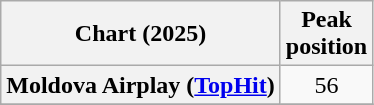<table class="wikitable plainrowheaders" style="text-align:center">
<tr>
<th scope="col">Chart (2025)</th>
<th scope="col">Peak<br>position</th>
</tr>
<tr>
<th scope="row">Moldova Airplay (<a href='#'>TopHit</a>)</th>
<td>56</td>
</tr>
<tr>
</tr>
</table>
